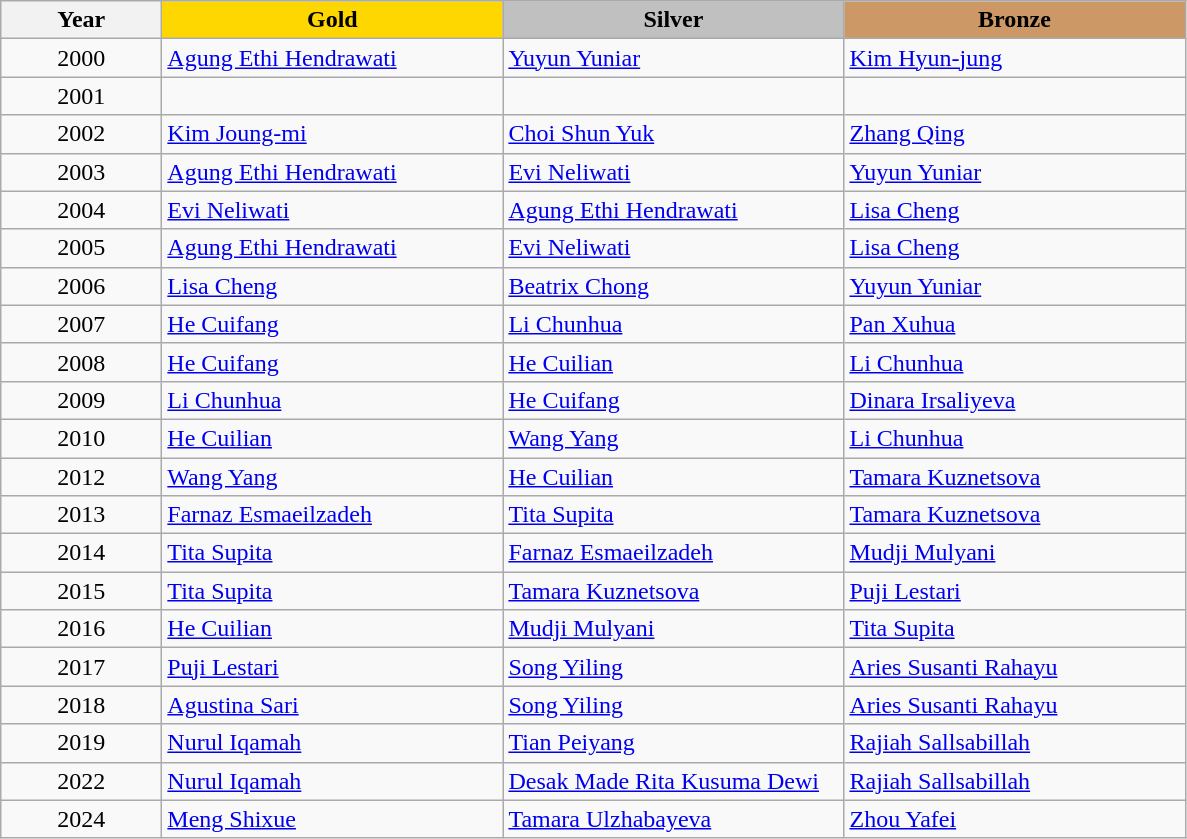<table class="wikitable">
<tr>
<th width="100">Year</th>
<th width="220" style="background:gold;">Gold</th>
<th width="220" style="background:silver;">Silver</th>
<th width="220" style="background:#CC9966;">Bronze</th>
</tr>
<tr>
<td align="center">2000</td>
<td> <a href='#'>Agung Ethi Hendrawati</a></td>
<td> <a href='#'>Yuyun Yuniar</a></td>
<td> <a href='#'>Kim Hyun-jung</a></td>
</tr>
<tr>
<td align="center">2001</td>
<td></td>
<td></td>
<td></td>
</tr>
<tr>
<td align="center">2002</td>
<td> <a href='#'>Kim Joung-mi</a></td>
<td> <a href='#'>Choi Shun Yuk</a></td>
<td> <a href='#'>Zhang Qing</a></td>
</tr>
<tr>
<td align="center">2003</td>
<td> <a href='#'>Agung Ethi Hendrawati</a></td>
<td> <a href='#'>Evi Neliwati</a></td>
<td> <a href='#'>Yuyun Yuniar</a></td>
</tr>
<tr>
<td align="center">2004</td>
<td> <a href='#'>Evi Neliwati</a></td>
<td> <a href='#'>Agung Ethi Hendrawati</a></td>
<td> <a href='#'>Lisa Cheng</a></td>
</tr>
<tr>
<td align="center">2005</td>
<td> <a href='#'>Agung Ethi Hendrawati</a></td>
<td> <a href='#'>Evi Neliwati</a></td>
<td> <a href='#'>Lisa Cheng</a></td>
</tr>
<tr>
<td align="center">2006</td>
<td> <a href='#'>Lisa Cheng</a></td>
<td> <a href='#'>Beatrix Chong</a></td>
<td> <a href='#'>Yuyun Yuniar</a></td>
</tr>
<tr>
<td align="center">2007</td>
<td> <a href='#'>He Cuifang</a></td>
<td> <a href='#'>Li Chunhua</a></td>
<td> <a href='#'>Pan Xuhua</a></td>
</tr>
<tr>
<td align="center">2008</td>
<td> <a href='#'>He Cuifang</a></td>
<td> <a href='#'>He Cuilian</a></td>
<td> <a href='#'>Li Chunhua</a></td>
</tr>
<tr>
<td align="center">2009</td>
<td> <a href='#'>Li Chunhua</a></td>
<td> <a href='#'>He Cuifang</a></td>
<td> <a href='#'>Dinara Irsaliyeva</a></td>
</tr>
<tr>
<td align="center">2010</td>
<td> <a href='#'>He Cuilian</a></td>
<td> <a href='#'>Wang Yang</a></td>
<td> <a href='#'>Li Chunhua</a></td>
</tr>
<tr>
<td align="center">2012</td>
<td> <a href='#'>Wang Yang</a></td>
<td> <a href='#'>He Cuilian</a></td>
<td> <a href='#'>Tamara Kuznetsova</a></td>
</tr>
<tr>
<td align="center">2013</td>
<td> <a href='#'>Farnaz Esmaeilzadeh</a></td>
<td> <a href='#'>Tita Supita</a></td>
<td> <a href='#'>Tamara Kuznetsova</a></td>
</tr>
<tr>
<td align="center">2014</td>
<td> <a href='#'>Tita Supita</a></td>
<td> <a href='#'>Farnaz Esmaeilzadeh</a></td>
<td> <a href='#'>Mudji Mulyani</a></td>
</tr>
<tr>
<td align="center">2015</td>
<td> <a href='#'>Tita Supita</a></td>
<td> <a href='#'>Tamara Kuznetsova</a></td>
<td> <a href='#'>Puji Lestari</a></td>
</tr>
<tr>
<td align="center">2016</td>
<td> <a href='#'>He Cuilian</a></td>
<td> <a href='#'>Mudji Mulyani</a></td>
<td> <a href='#'>Tita Supita</a></td>
</tr>
<tr>
<td align="center">2017</td>
<td> <a href='#'>Puji Lestari</a></td>
<td> <a href='#'>Song Yiling</a></td>
<td> <a href='#'>Aries Susanti Rahayu</a></td>
</tr>
<tr>
<td align="center">2018</td>
<td> <a href='#'>Agustina Sari</a></td>
<td> <a href='#'>Song Yiling</a></td>
<td> <a href='#'>Aries Susanti Rahayu</a></td>
</tr>
<tr>
<td align="center">2019</td>
<td> <a href='#'>Nurul Iqamah</a></td>
<td> <a href='#'>Tian Peiyang</a></td>
<td> <a href='#'>Rajiah Sallsabillah</a></td>
</tr>
<tr>
<td align="center">2022</td>
<td> <a href='#'>Nurul Iqamah</a></td>
<td> <a href='#'>Desak Made Rita Kusuma Dewi</a></td>
<td> <a href='#'>Rajiah Sallsabillah</a></td>
</tr>
<tr>
<td align="center">2024</td>
<td> <a href='#'>Meng Shixue</a></td>
<td> <a href='#'>Tamara Ulzhabayeva</a></td>
<td> <a href='#'>Zhou Yafei</a></td>
</tr>
</table>
